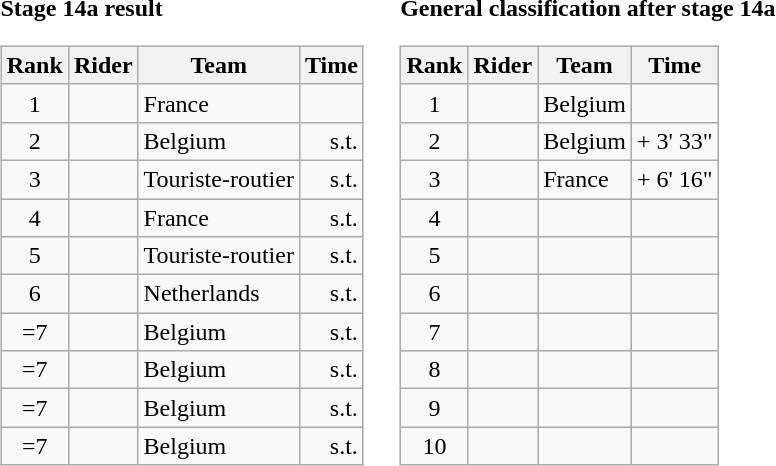<table>
<tr>
<td><strong>Stage 14a result</strong><br><table class="wikitable">
<tr>
<th scope="col">Rank</th>
<th scope="col">Rider</th>
<th scope="col">Team</th>
<th scope="col">Time</th>
</tr>
<tr>
<td style="text-align:center;">1</td>
<td></td>
<td>France</td>
<td style="text-align:right;"></td>
</tr>
<tr>
<td style="text-align:center;">2</td>
<td></td>
<td>Belgium</td>
<td style="text-align:right;">s.t.</td>
</tr>
<tr>
<td style="text-align:center;">3</td>
<td></td>
<td>Touriste-routier</td>
<td style="text-align:right;">s.t.</td>
</tr>
<tr>
<td style="text-align:center;">4</td>
<td></td>
<td>France</td>
<td style="text-align:right;">s.t.</td>
</tr>
<tr>
<td style="text-align:center;">5</td>
<td></td>
<td>Touriste-routier</td>
<td style="text-align:right;">s.t.</td>
</tr>
<tr>
<td style="text-align:center;">6</td>
<td></td>
<td>Netherlands</td>
<td style="text-align:right;">s.t.</td>
</tr>
<tr>
<td style="text-align:center;">=7</td>
<td></td>
<td>Belgium</td>
<td style="text-align:right;">s.t.</td>
</tr>
<tr>
<td style="text-align:center;">=7</td>
<td></td>
<td>Belgium</td>
<td style="text-align:right;">s.t.</td>
</tr>
<tr>
<td style="text-align:center;">=7</td>
<td></td>
<td>Belgium</td>
<td style="text-align:right;">s.t.</td>
</tr>
<tr>
<td style="text-align:center;">=7</td>
<td></td>
<td>Belgium</td>
<td style="text-align:right;">s.t.</td>
</tr>
</table>
</td>
<td></td>
<td><strong>General classification after stage 14a</strong><br><table class="wikitable">
<tr>
<th scope="col">Rank</th>
<th scope="col">Rider</th>
<th scope="col">Team</th>
<th scope="col">Time</th>
</tr>
<tr>
<td style="text-align:center;">1</td>
<td></td>
<td>Belgium</td>
<td style="text-align:right;"></td>
</tr>
<tr>
<td style="text-align:center;">2</td>
<td></td>
<td>Belgium</td>
<td style="text-align:right;">+ 3' 33"</td>
</tr>
<tr>
<td style="text-align:center;">3</td>
<td></td>
<td>France</td>
<td style="text-align:right;">+ 6' 16"</td>
</tr>
<tr>
<td style="text-align:center;">4</td>
<td></td>
<td></td>
<td></td>
</tr>
<tr>
<td style="text-align:center;">5</td>
<td></td>
<td></td>
<td></td>
</tr>
<tr>
<td style="text-align:center;">6</td>
<td></td>
<td></td>
<td></td>
</tr>
<tr>
<td style="text-align:center;">7</td>
<td></td>
<td></td>
<td></td>
</tr>
<tr>
<td style="text-align:center;">8</td>
<td></td>
<td></td>
<td></td>
</tr>
<tr>
<td style="text-align:center;">9</td>
<td></td>
<td></td>
<td></td>
</tr>
<tr>
<td style="text-align:center;">10</td>
<td></td>
<td></td>
<td></td>
</tr>
</table>
</td>
</tr>
</table>
